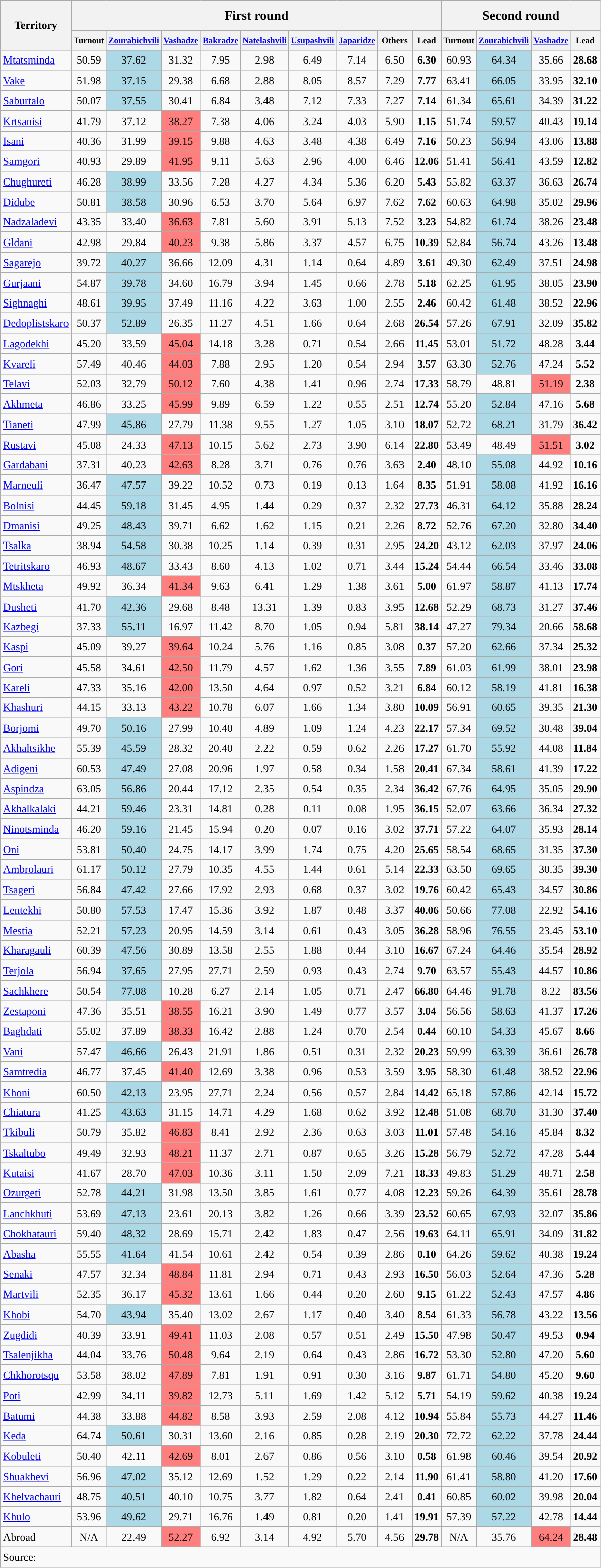<table class="wikitable sortable" style="text-align:center;font-size:90%;line-height:20px">
<tr style="height:40px;">
<th rowspan=2 style="width:75px;font-size:100%;">Territory</th>
<th colspan=9 style="font-size:120%">First round</th>
<th colspan=4 style="font-size:120%">Second round</th>
</tr>
<tr>
<th style="width:40px;font-size:80%;">Turnout</th>
<th style="width:40px;font-size:80%;"><a href='#'>Zourabichvili</a></th>
<th style="width:40px;font-size:80%;"><a href='#'>Vashadze</a></th>
<th style="width:40px;font-size:80%;"><a href='#'>Bakradze</a></th>
<th style="width:40px;font-size:80%;"><a href='#'>Natelashvili</a></th>
<th style="width:40px;font-size:80%;"><a href='#'>Usupashvili</a></th>
<th style="width:40px;font-size:80%;"><a href='#'>Japaridze</a></th>
<th style="width:40px;font-size:80%;">Others</th>
<th style="width:30px;font-size:80%;">Lead</th>
<th style="width:40px;font-size:80%;">Turnout</th>
<th style="width:40px;font-size:80%;"><a href='#'>Zourabichvili</a></th>
<th style="width:40px;font-size:80%;"><a href='#'>Vashadze</a></th>
<th style="width:30px;font-size:80%;">Lead</th>
</tr>
<tr>
<td align="left"><a href='#'>Mtatsminda</a></td>
<td>50.59</td>
<td style="background:#ADD8E6;">37.62</td>
<td>31.32</td>
<td>7.95</td>
<td>2.98</td>
<td>6.49</td>
<td>7.14</td>
<td>6.50</td>
<td style="background:"><strong>6.30</strong></td>
<td>60.93</td>
<td style="background:#ADD8E6;">64.34</td>
<td>35.66</td>
<td style="background:"><strong>28.68</strong></td>
</tr>
<tr>
<td align="left"><a href='#'>Vake</a></td>
<td>51.98</td>
<td style="background:#ADD8E6;">37.15</td>
<td>29.38</td>
<td>6.68</td>
<td>2.88</td>
<td>8.05</td>
<td>8.57</td>
<td>7.29</td>
<td style="background:"><strong>7.77</strong></td>
<td>63.41</td>
<td style="background:#ADD8E6;">66.05</td>
<td>33.95</td>
<td style="background:"><strong>32.10</strong></td>
</tr>
<tr>
<td align="left"><a href='#'>Saburtalo</a></td>
<td>50.07</td>
<td style="background:#ADD8E6;">37.55</td>
<td>30.41</td>
<td>6.84</td>
<td>3.48</td>
<td>7.12</td>
<td>7.33</td>
<td>7.27</td>
<td style="background:"><strong>7.14</strong></td>
<td>61.34</td>
<td style="background:#ADD8E6;">65.61</td>
<td>34.39</td>
<td style="background:"><strong>31.22</strong></td>
</tr>
<tr>
<td align="left"><a href='#'>Krtsanisi</a></td>
<td>41.79</td>
<td>37.12</td>
<td style="background:#FF7F7F;">38.27</td>
<td>7.38</td>
<td>4.06</td>
<td>3.24</td>
<td>4.03</td>
<td>5.90</td>
<td style="background:"><strong>1.15</strong></td>
<td>51.74</td>
<td style="background:#ADD8E6;">59.57</td>
<td>40.43</td>
<td style="background:"><strong>19.14</strong></td>
</tr>
<tr>
<td align="left"><a href='#'>Isani</a></td>
<td>40.36</td>
<td>31.99</td>
<td style="background:#FF7F7F;">39.15</td>
<td>9.88</td>
<td>4.63</td>
<td>3.48</td>
<td>4.38</td>
<td>6.49</td>
<td style="background:"><strong>7.16</strong></td>
<td>50.23</td>
<td style="background:#ADD8E6;">56.94</td>
<td>43.06</td>
<td style="background:"><strong>13.88</strong></td>
</tr>
<tr>
<td align="left"><a href='#'>Samgori</a></td>
<td>40.93</td>
<td>29.89</td>
<td style="background:#FF7F7F;">41.95</td>
<td>9.11</td>
<td>5.63</td>
<td>2.96</td>
<td>4.00</td>
<td>6.46</td>
<td style="background:"><strong>12.06</strong></td>
<td>51.41</td>
<td style="background:#ADD8E6;">56.41</td>
<td>43.59</td>
<td style="background:"><strong>12.82</strong></td>
</tr>
<tr>
<td align="left"><a href='#'>Chughureti</a></td>
<td>46.28</td>
<td style="background:#ADD8E6;">38.99</td>
<td>33.56</td>
<td>7.28</td>
<td>4.27</td>
<td>4.34</td>
<td>5.36</td>
<td>6.20</td>
<td style="background:"><strong>5.43</strong></td>
<td>55.82</td>
<td style="background:#ADD8E6;">63.37</td>
<td>36.63</td>
<td style="background:"><strong>26.74</strong></td>
</tr>
<tr>
<td align="left"><a href='#'>Didube</a></td>
<td>50.81</td>
<td style="background:#ADD8E6;">38.58</td>
<td>30.96</td>
<td>6.53</td>
<td>3.70</td>
<td>5.64</td>
<td>6.97</td>
<td>7.62</td>
<td style="background:"><strong>7.62</strong></td>
<td>60.63</td>
<td style="background:#ADD8E6;">64.98</td>
<td>35.02</td>
<td style="background:"><strong>29.96</strong></td>
</tr>
<tr>
<td align="left"><a href='#'>Nadzaladevi</a></td>
<td>43.35</td>
<td>33.40</td>
<td style="background:#FF7F7F;">36.63</td>
<td>7.81</td>
<td>5.60</td>
<td>3.91</td>
<td>5.13</td>
<td>7.52</td>
<td style="background:"><strong>3.23</strong></td>
<td>54.82</td>
<td style="background:#ADD8E6;">61.74</td>
<td>38.26</td>
<td style="background:"><strong>23.48</strong></td>
</tr>
<tr>
<td align="left"><a href='#'>Gldani</a></td>
<td>42.98</td>
<td>29.84</td>
<td style="background:#FF7F7F;">40.23</td>
<td>9.38</td>
<td>5.86</td>
<td>3.37</td>
<td>4.57</td>
<td>6.75</td>
<td style="background:"><strong>10.39</strong></td>
<td>52.84</td>
<td style="background:#ADD8E6;">56.74</td>
<td>43.26</td>
<td style="background:"><strong>13.48</strong></td>
</tr>
<tr>
<td align="left"><a href='#'>Sagarejo</a></td>
<td>39.72</td>
<td style="background:#ADD8E6;">40.27</td>
<td>36.66</td>
<td>12.09</td>
<td>4.31</td>
<td>1.14</td>
<td>0.64</td>
<td>4.89</td>
<td style="background:"><strong>3.61</strong></td>
<td>49.30</td>
<td style="background:#ADD8E6;">62.49</td>
<td>37.51</td>
<td style="background:"><strong>24.98</strong></td>
</tr>
<tr>
<td align="left"><a href='#'>Gurjaani</a></td>
<td>54.87</td>
<td style="background:#ADD8E6;">39.78</td>
<td>34.60</td>
<td>16.79</td>
<td>3.94</td>
<td>1.45</td>
<td>0.66</td>
<td>2.78</td>
<td style="background:"><strong>5.18</strong></td>
<td>62.25</td>
<td style="background:#ADD8E6;">61.95</td>
<td>38.05</td>
<td style="background:"><strong>23.90</strong></td>
</tr>
<tr>
<td align="left"><a href='#'>Sighnaghi</a></td>
<td>48.61</td>
<td style="background:#ADD8E6;">39.95</td>
<td>37.49</td>
<td>11.16</td>
<td>4.22</td>
<td>3.63</td>
<td>1.00</td>
<td>2.55</td>
<td style="background:"><strong>2.46</strong></td>
<td>60.42</td>
<td style="background:#ADD8E6;">61.48</td>
<td>38.52</td>
<td style="background:"><strong>22.96</strong></td>
</tr>
<tr>
<td align="left"><a href='#'>Dedoplistskaro</a></td>
<td>50.37</td>
<td style="background:#ADD8E6;">52.89</td>
<td>26.35</td>
<td>11.27</td>
<td>4.51</td>
<td>1.66</td>
<td>0.64</td>
<td>2.68</td>
<td style="background:"><strong>26.54</strong></td>
<td>57.26</td>
<td style="background:#ADD8E6;">67.91</td>
<td>32.09</td>
<td style="background:"><strong>35.82</strong></td>
</tr>
<tr>
<td align="left"><a href='#'>Lagodekhi</a></td>
<td>45.20</td>
<td>33.59</td>
<td style="background:#FF7F7F;">45.04</td>
<td>14.18</td>
<td>3.28</td>
<td>0.71</td>
<td>0.54</td>
<td>2.66</td>
<td style="background:"><strong>11.45</strong></td>
<td>53.01</td>
<td style="background:#ADD8E6;">51.72</td>
<td>48.28</td>
<td style="background:"><strong>3.44</strong></td>
</tr>
<tr>
<td align="left"><a href='#'>Kvareli</a></td>
<td>57.49</td>
<td>40.46</td>
<td style="background:#FF7F7F;">44.03</td>
<td>7.88</td>
<td>2.95</td>
<td>1.20</td>
<td>0.54</td>
<td>2.94</td>
<td style="background:"><strong>3.57</strong></td>
<td>63.30</td>
<td style="background:#ADD8E6;">52.76</td>
<td>47.24</td>
<td style="background:"><strong>5.52</strong></td>
</tr>
<tr>
<td align="left"><a href='#'>Telavi</a></td>
<td>52.03</td>
<td>32.79</td>
<td style="background:#FF7F7F;">50.12</td>
<td>7.60</td>
<td>4.38</td>
<td>1.41</td>
<td>0.96</td>
<td>2.74</td>
<td style="background:"><strong>17.33</strong></td>
<td>58.79</td>
<td>48.81</td>
<td style="background:#FF7F7F;">51.19</td>
<td style="background:"><strong>2.38</strong></td>
</tr>
<tr>
<td align="left"><a href='#'>Akhmeta</a></td>
<td>46.86</td>
<td>33.25</td>
<td style="background:#FF7F7F;">45.99</td>
<td>9.89</td>
<td>6.59</td>
<td>1.22</td>
<td>0.55</td>
<td>2.51</td>
<td style="background:"><strong>12.74</strong></td>
<td>55.20</td>
<td style="background:#ADD8E6;">52.84</td>
<td>47.16</td>
<td style="background:"><strong>5.68</strong></td>
</tr>
<tr>
<td align="left"><a href='#'>Tianeti</a></td>
<td>47.99</td>
<td style="background:#ADD8E6;">45.86</td>
<td>27.79</td>
<td>11.38</td>
<td>9.55</td>
<td>1.27</td>
<td>1.05</td>
<td>3.10</td>
<td style="background:"><strong>18.07</strong></td>
<td>52.72</td>
<td style="background:#ADD8E6;">68.21</td>
<td>31.79</td>
<td style="background:"><strong>36.42</strong></td>
</tr>
<tr>
<td align="left"><a href='#'>Rustavi</a></td>
<td>45.08</td>
<td>24.33</td>
<td style="background:#FF7F7F;">47.13</td>
<td>10.15</td>
<td>5.62</td>
<td>2.73</td>
<td>3.90</td>
<td>6.14</td>
<td style="background:"><strong>22.80</strong></td>
<td>53.49</td>
<td>48.49</td>
<td style="background:#FF7F7F;">51.51</td>
<td style="background:"><strong>3.02</strong></td>
</tr>
<tr>
<td align="left"><a href='#'>Gardabani</a></td>
<td>37.31</td>
<td>40.23</td>
<td style="background:#FF7F7F;">42.63</td>
<td>8.28</td>
<td>3.71</td>
<td>0.76</td>
<td>0.76</td>
<td>3.63</td>
<td style="background:"><strong>2.40</strong></td>
<td>48.10</td>
<td style="background:#ADD8E6;">55.08</td>
<td>44.92</td>
<td style="background:"><strong>10.16</strong></td>
</tr>
<tr>
<td align="left"><a href='#'>Marneuli</a></td>
<td>36.47</td>
<td style="background:#ADD8E6;">47.57</td>
<td>39.22</td>
<td>10.52</td>
<td>0.73</td>
<td>0.19</td>
<td>0.13</td>
<td>1.64</td>
<td style="background:"><strong>8.35</strong></td>
<td>51.91</td>
<td style="background:#ADD8E6;">58.08</td>
<td>41.92</td>
<td style="background:"><strong>16.16</strong></td>
</tr>
<tr>
<td align="left"><a href='#'>Bolnisi</a></td>
<td>44.45</td>
<td style="background:#ADD8E6;">59.18</td>
<td>31.45</td>
<td>4.95</td>
<td>1.44</td>
<td>0.29</td>
<td>0.37</td>
<td>2.32</td>
<td style="background:"><strong>27.73</strong></td>
<td>46.31</td>
<td style="background:#ADD8E6;">64.12</td>
<td>35.88</td>
<td style="background:"><strong>28.24</strong></td>
</tr>
<tr>
<td align="left"><a href='#'>Dmanisi</a></td>
<td>49.25</td>
<td style="background:#ADD8E6;">48.43</td>
<td>39.71</td>
<td>6.62</td>
<td>1.62</td>
<td>1.15</td>
<td>0.21</td>
<td>2.26</td>
<td style="background:"><strong>8.72</strong></td>
<td>52.76</td>
<td style="background:#ADD8E6;">67.20</td>
<td>32.80</td>
<td style="background:"><strong>34.40</strong></td>
</tr>
<tr>
<td align="left"><a href='#'>Tsalka</a></td>
<td>38.94</td>
<td style="background:#ADD8E6;">54.58</td>
<td>30.38</td>
<td>10.25</td>
<td>1.14</td>
<td>0.39</td>
<td>0.31</td>
<td>2.95</td>
<td style="background:"><strong>24.20</strong></td>
<td>43.12</td>
<td style="background:#ADD8E6;">62.03</td>
<td>37.97</td>
<td style="background:"><strong>24.06</strong></td>
</tr>
<tr>
<td align="left"><a href='#'>Tetritskaro</a></td>
<td>46.93</td>
<td style="background:#ADD8E6;">48.67</td>
<td>33.43</td>
<td>8.60</td>
<td>4.13</td>
<td>1.02</td>
<td>0.71</td>
<td>3.44</td>
<td style="background:"><strong>15.24</strong></td>
<td>54.44</td>
<td style="background:#ADD8E6;">66.54</td>
<td>33.46</td>
<td style="background:"><strong>33.08</strong></td>
</tr>
<tr>
<td align="left"><a href='#'>Mtskheta</a></td>
<td>49.92</td>
<td>36.34</td>
<td style="background:#FF7F7F;">41.34</td>
<td>9.63</td>
<td>6.41</td>
<td>1.29</td>
<td>1.38</td>
<td>3.61</td>
<td style="background:"><strong>5.00</strong></td>
<td>61.97</td>
<td style="background:#ADD8E6;">58.87</td>
<td>41.13</td>
<td style="background:"><strong>17.74</strong></td>
</tr>
<tr>
<td align="left"><a href='#'>Dusheti</a></td>
<td>41.70</td>
<td style="background:#ADD8E6;">42.36</td>
<td>29.68</td>
<td>8.48</td>
<td>13.31</td>
<td>1.39</td>
<td>0.83</td>
<td>3.95</td>
<td style="background:"><strong>12.68</strong></td>
<td>52.29</td>
<td style="background:#ADD8E6;">68.73</td>
<td>31.27</td>
<td style="background:"><strong>37.46</strong></td>
</tr>
<tr>
<td align="left"><a href='#'>Kazbegi</a></td>
<td>37.33</td>
<td style="background:#ADD8E6;">55.11</td>
<td>16.97</td>
<td>11.42</td>
<td>8.70</td>
<td>1.05</td>
<td>0.94</td>
<td>5.81</td>
<td style="background:"><strong>38.14</strong></td>
<td>47.27</td>
<td style="background:#ADD8E6;">79.34</td>
<td>20.66</td>
<td style="background:"><strong>58.68</strong></td>
</tr>
<tr>
<td align="left"><a href='#'>Kaspi</a></td>
<td>45.09</td>
<td>39.27</td>
<td style="background:#FF7F7F;">39.64</td>
<td>10.24</td>
<td>5.76</td>
<td>1.16</td>
<td>0.85</td>
<td>3.08</td>
<td style="background:"><strong>0.37</strong></td>
<td>57.20</td>
<td style="background:#ADD8E6;">62.66</td>
<td>37.34</td>
<td style="background:"><strong>25.32</strong></td>
</tr>
<tr>
<td align="left"><a href='#'>Gori</a></td>
<td>45.58</td>
<td>34.61</td>
<td style="background:#FF7F7F;">42.50</td>
<td>11.79</td>
<td>4.57</td>
<td>1.62</td>
<td>1.36</td>
<td>3.55</td>
<td style="background:"><strong>7.89</strong></td>
<td>61.03</td>
<td style="background:#ADD8E6;">61.99</td>
<td>38.01</td>
<td style="background:"><strong>23.98</strong></td>
</tr>
<tr>
<td align="left"><a href='#'>Kareli</a></td>
<td>47.33</td>
<td>35.16</td>
<td style="background:#FF7F7F;">42.00</td>
<td>13.50</td>
<td>4.64</td>
<td>0.97</td>
<td>0.52</td>
<td>3.21</td>
<td style="background:"><strong>6.84</strong></td>
<td>60.12</td>
<td style="background:#ADD8E6;">58.19</td>
<td>41.81</td>
<td style="background:"><strong>16.38</strong></td>
</tr>
<tr>
<td align="left"><a href='#'>Khashuri</a></td>
<td>44.15</td>
<td>33.13</td>
<td style="background:#FF7F7F;">43.22</td>
<td>10.78</td>
<td>6.07</td>
<td>1.66</td>
<td>1.34</td>
<td>3.80</td>
<td style="background:"><strong>10.09</strong></td>
<td>56.91</td>
<td style="background:#ADD8E6;">60.65</td>
<td>39.35</td>
<td style="background:"><strong>21.30</strong></td>
</tr>
<tr>
<td align="left"><a href='#'>Borjomi</a></td>
<td>49.70</td>
<td style="background:#ADD8E6;">50.16</td>
<td>27.99</td>
<td>10.40</td>
<td>4.89</td>
<td>1.09</td>
<td>1.24</td>
<td>4.23</td>
<td style="background:"><strong>22.17</strong></td>
<td>57.34</td>
<td style="background:#ADD8E6;">69.52</td>
<td>30.48</td>
<td style="background:"><strong>39.04</strong></td>
</tr>
<tr>
<td align="left"><a href='#'>Akhaltsikhe</a></td>
<td>55.39</td>
<td style="background:#ADD8E6;">45.59</td>
<td>28.32</td>
<td>20.40</td>
<td>2.22</td>
<td>0.59</td>
<td>0.62</td>
<td>2.26</td>
<td style="background:"><strong>17.27</strong></td>
<td>61.70</td>
<td style="background:#ADD8E6;">55.92</td>
<td>44.08</td>
<td style="background:"><strong>11.84</strong></td>
</tr>
<tr>
<td align="left"><a href='#'>Adigeni</a></td>
<td>60.53</td>
<td style="background:#ADD8E6;">47.49</td>
<td>27.08</td>
<td>20.96</td>
<td>1.97</td>
<td>0.58</td>
<td>0.34</td>
<td>1.58</td>
<td style="background:"><strong>20.41</strong></td>
<td>67.34</td>
<td style="background:#ADD8E6;">58.61</td>
<td>41.39</td>
<td style="background:"><strong>17.22</strong></td>
</tr>
<tr>
<td align="left"><a href='#'>Aspindza</a></td>
<td>63.05</td>
<td style="background:#ADD8E6;">56.86</td>
<td>20.44</td>
<td>17.12</td>
<td>2.35</td>
<td>0.54</td>
<td>0.35</td>
<td>2.34</td>
<td style="background:"><strong>36.42</strong></td>
<td>67.76</td>
<td style="background:#ADD8E6;">64.95</td>
<td>35.05</td>
<td style="background:"><strong>29.90</strong></td>
</tr>
<tr>
<td align="left"><a href='#'>Akhalkalaki</a></td>
<td>44.21</td>
<td style="background:#ADD8E6;">59.46</td>
<td>23.31</td>
<td>14.81</td>
<td>0.28</td>
<td>0.11</td>
<td>0.08</td>
<td>1.95</td>
<td style="background:"><strong>36.15</strong></td>
<td>52.07</td>
<td style="background:#ADD8E6;">63.66</td>
<td>36.34</td>
<td style="background:"><strong>27.32</strong></td>
</tr>
<tr>
<td align="left"><a href='#'>Ninotsminda</a></td>
<td>46.20</td>
<td style="background:#ADD8E6;">59.16</td>
<td>21.45</td>
<td>15.94</td>
<td>0.20</td>
<td>0.07</td>
<td>0.16</td>
<td>3.02</td>
<td style="background:"><strong>37.71</strong></td>
<td>57.22</td>
<td style="background:#ADD8E6;">64.07</td>
<td>35.93</td>
<td style="background:"><strong>28.14</strong></td>
</tr>
<tr>
<td align="left"><a href='#'>Oni</a></td>
<td>53.81</td>
<td style="background:#ADD8E6;">50.40</td>
<td>24.75</td>
<td>14.17</td>
<td>3.99</td>
<td>1.74</td>
<td>0.75</td>
<td>4.20</td>
<td style="background:"><strong>25.65</strong></td>
<td>58.54</td>
<td style="background:#ADD8E6;">68.65</td>
<td>31.35</td>
<td style="background:"><strong>37.30</strong></td>
</tr>
<tr>
<td align="left"><a href='#'>Ambrolauri</a></td>
<td>61.17</td>
<td style="background:#ADD8E6;">50.12</td>
<td>27.79</td>
<td>10.35</td>
<td>4.55</td>
<td>1.44</td>
<td>0.61</td>
<td>5.14</td>
<td style="background:"><strong>22.33</strong></td>
<td>63.50</td>
<td style="background:#ADD8E6;">69.65</td>
<td>30.35</td>
<td style="background:"><strong>39.30</strong></td>
</tr>
<tr>
<td align="left"><a href='#'>Tsageri</a></td>
<td>56.84</td>
<td style="background:#ADD8E6;">47.42</td>
<td>27.66</td>
<td>17.92</td>
<td>2.93</td>
<td>0.68</td>
<td>0.37</td>
<td>3.02</td>
<td style="background:"><strong>19.76</strong></td>
<td>60.42</td>
<td style="background:#ADD8E6;">65.43</td>
<td>34.57</td>
<td style="background:"><strong>30.86</strong></td>
</tr>
<tr>
<td align="left"><a href='#'>Lentekhi</a></td>
<td>50.80</td>
<td style="background:#ADD8E6;">57.53</td>
<td>17.47</td>
<td>15.36</td>
<td>3.92</td>
<td>1.87</td>
<td>0.48</td>
<td>3.37</td>
<td style="background:"><strong>40.06</strong></td>
<td>50.66</td>
<td style="background:#ADD8E6;">77.08</td>
<td>22.92</td>
<td style="background:"><strong>54.16</strong></td>
</tr>
<tr>
<td align="left"><a href='#'>Mestia</a></td>
<td>52.21</td>
<td style="background:#ADD8E6;">57.23</td>
<td>20.95</td>
<td>14.59</td>
<td>3.14</td>
<td>0.61</td>
<td>0.43</td>
<td>3.05</td>
<td style="background:"><strong>36.28</strong></td>
<td>58.96</td>
<td style="background:#ADD8E6;">76.55</td>
<td>23.45</td>
<td style="background:"><strong>53.10</strong></td>
</tr>
<tr>
<td align="left"><a href='#'>Kharagauli</a></td>
<td>60.39</td>
<td style="background:#ADD8E6;">47.56</td>
<td>30.89</td>
<td>13.58</td>
<td>2.55</td>
<td>1.88</td>
<td>0.44</td>
<td>3.10</td>
<td style="background:"><strong>16.67</strong></td>
<td>67.24</td>
<td style="background:#ADD8E6;">64.46</td>
<td>35.54</td>
<td style="background:"><strong>28.92</strong></td>
</tr>
<tr>
<td align="left"><a href='#'>Terjola</a></td>
<td>56.94</td>
<td style="background:#ADD8E6;">37.65</td>
<td>27.95</td>
<td>27.71</td>
<td>2.59</td>
<td>0.93</td>
<td>0.43</td>
<td>2.74</td>
<td style="background:"><strong>9.70</strong></td>
<td>63.57</td>
<td style="background:#ADD8E6;">55.43</td>
<td>44.57</td>
<td style="background:"><strong>10.86</strong></td>
</tr>
<tr>
<td align="left"><a href='#'>Sachkhere</a></td>
<td>50.54</td>
<td style="background:#ADD8E6;">77.08</td>
<td>10.28</td>
<td>6.27</td>
<td>2.14</td>
<td>1.05</td>
<td>0.71</td>
<td>2.47</td>
<td style="background:"><strong>66.80</strong></td>
<td>64.46</td>
<td style="background:#ADD8E6;">91.78</td>
<td>8.22</td>
<td style="background:"><strong>83.56</strong></td>
</tr>
<tr>
<td align="left"><a href='#'>Zestaponi</a></td>
<td>47.36</td>
<td>35.51</td>
<td style="background:#FF7F7F;">38.55</td>
<td>16.21</td>
<td>3.90</td>
<td>1.49</td>
<td>0.77</td>
<td>3.57</td>
<td style="background:"><strong>3.04</strong></td>
<td>56.56</td>
<td style="background:#ADD8E6;">58.63</td>
<td>41.37</td>
<td style="background:"><strong>17.26</strong></td>
</tr>
<tr>
<td align="left"><a href='#'>Baghdati</a></td>
<td>55.02</td>
<td>37.89</td>
<td style="background:#FF7F7F;">38.33</td>
<td>16.42</td>
<td>2.88</td>
<td>1.24</td>
<td>0.70</td>
<td>2.54</td>
<td style="background:"><strong>0.44</strong></td>
<td>60.10</td>
<td style="background:#ADD8E6;">54.33</td>
<td>45.67</td>
<td style="background:"><strong>8.66</strong></td>
</tr>
<tr>
<td align="left"><a href='#'>Vani</a></td>
<td>57.47</td>
<td style="background:#ADD8E6;">46.66</td>
<td>26.43</td>
<td>21.91</td>
<td>1.86</td>
<td>0.51</td>
<td>0.31</td>
<td>2.32</td>
<td style="background:"><strong>20.23</strong></td>
<td>59.99</td>
<td style="background:#ADD8E6;">63.39</td>
<td>36.61</td>
<td style="background:"><strong>26.78</strong></td>
</tr>
<tr>
<td align="left"><a href='#'>Samtredia</a></td>
<td>46.77</td>
<td>37.45</td>
<td style="background:#FF7F7F;">41.40</td>
<td>12.69</td>
<td>3.38</td>
<td>0.96</td>
<td>0.53</td>
<td>3.59</td>
<td style="background:"><strong>3.95</strong></td>
<td>58.30</td>
<td style="background:#ADD8E6;">61.48</td>
<td>38.52</td>
<td style="background:"><strong>22.96</strong></td>
</tr>
<tr>
<td align="left"><a href='#'>Khoni</a></td>
<td>60.50</td>
<td style="background:#ADD8E6;">42.13</td>
<td>23.95</td>
<td>27.71</td>
<td>2.24</td>
<td>0.56</td>
<td>0.57</td>
<td>2.84</td>
<td style="background:"><strong>14.42</strong></td>
<td>65.18</td>
<td style="background:#ADD8E6;">57.86</td>
<td>42.14</td>
<td style="background:"><strong>15.72</strong></td>
</tr>
<tr>
<td align="left"><a href='#'>Chiatura</a></td>
<td>41.25</td>
<td style="background:#ADD8E6;">43.63</td>
<td>31.15</td>
<td>14.71</td>
<td>4.29</td>
<td>1.68</td>
<td>0.62</td>
<td>3.92</td>
<td style="background:"><strong>12.48</strong></td>
<td>51.08</td>
<td style="background:#ADD8E6;">68.70</td>
<td>31.30</td>
<td style="background:"><strong>37.40</strong></td>
</tr>
<tr>
<td align="left"><a href='#'>Tkibuli</a></td>
<td>50.79</td>
<td>35.82</td>
<td style="background:#FF7F7F;">46.83</td>
<td>8.41</td>
<td>2.92</td>
<td>2.36</td>
<td>0.63</td>
<td>3.03</td>
<td style="background:"><strong>11.01</strong></td>
<td>57.48</td>
<td style="background:#ADD8E6;">54.16</td>
<td>45.84</td>
<td style="background:"><strong>8.32</strong></td>
</tr>
<tr>
<td align="left"><a href='#'>Tskaltubo</a></td>
<td>49.49</td>
<td>32.93</td>
<td style="background:#FF7F7F;">48.21</td>
<td>11.37</td>
<td>2.71</td>
<td>0.87</td>
<td>0.65</td>
<td>3.26</td>
<td style="background:"><strong>15.28</strong></td>
<td>56.79</td>
<td style="background:#ADD8E6;">52.72</td>
<td>47.28</td>
<td style="background:"><strong>5.44</strong></td>
</tr>
<tr>
<td align="left"><a href='#'>Kutaisi</a></td>
<td>41.67</td>
<td>28.70</td>
<td style="background:#FF7F7F;">47.03</td>
<td>10.36</td>
<td>3.11</td>
<td>1.50</td>
<td>2.09</td>
<td>7.21</td>
<td style="background:"><strong>18.33</strong></td>
<td>49.83</td>
<td style="background:#ADD8E6;">51.29</td>
<td>48.71</td>
<td style="background:"><strong>2.58</strong></td>
</tr>
<tr>
<td align="left"><a href='#'>Ozurgeti</a></td>
<td>52.78</td>
<td style="background:#ADD8E6;">44.21</td>
<td>31.98</td>
<td>13.50</td>
<td>3.85</td>
<td>1.61</td>
<td>0.77</td>
<td>4.08</td>
<td style="background:"><strong>12.23</strong></td>
<td>59.26</td>
<td style="background:#ADD8E6;">64.39</td>
<td>35.61</td>
<td style="background:"><strong>28.78</strong></td>
</tr>
<tr>
<td align="left"><a href='#'>Lanchkhuti</a></td>
<td>53.69</td>
<td style="background:#ADD8E6;">47.13</td>
<td>23.61</td>
<td>20.13</td>
<td>3.82</td>
<td>1.26</td>
<td>0.66</td>
<td>3.39</td>
<td style="background:"><strong>23.52</strong></td>
<td>60.65</td>
<td style="background:#ADD8E6;">67.93</td>
<td>32.07</td>
<td style="background:"><strong>35.86</strong></td>
</tr>
<tr>
<td align="left"><a href='#'>Chokhatauri</a></td>
<td>59.40</td>
<td style="background:#ADD8E6;">48.32</td>
<td>28.69</td>
<td>15.71</td>
<td>2.42</td>
<td>1.83</td>
<td>0.47</td>
<td>2.56</td>
<td style="background:"><strong>19.63</strong></td>
<td>64.11</td>
<td style="background:#ADD8E6;">65.91</td>
<td>34.09</td>
<td style="background:"><strong>31.82</strong></td>
</tr>
<tr>
<td align="left"><a href='#'>Abasha</a></td>
<td>55.55</td>
<td style="background:#ADD8E6;">41.64</td>
<td>41.54</td>
<td>10.61</td>
<td>2.42</td>
<td>0.54</td>
<td>0.39</td>
<td>2.86</td>
<td style="background:"><strong>0.10</strong></td>
<td>64.26</td>
<td style="background:#ADD8E6;">59.62</td>
<td>40.38</td>
<td style="background:"><strong>19.24</strong></td>
</tr>
<tr>
<td align="left"><a href='#'>Senaki</a></td>
<td>47.57</td>
<td>32.34</td>
<td style="background:#FF7F7F;">48.84</td>
<td>11.81</td>
<td>2.94</td>
<td>0.71</td>
<td>0.43</td>
<td>2.93</td>
<td style="background:"><strong>16.50</strong></td>
<td>56.03</td>
<td style="background:#ADD8E6;">52.64</td>
<td>47.36</td>
<td style="background:"><strong>5.28</strong></td>
</tr>
<tr>
<td align="left"><a href='#'>Martvili</a></td>
<td>52.35</td>
<td>36.17</td>
<td style="background:#FF7F7F;">45.32</td>
<td>13.61</td>
<td>1.66</td>
<td>0.44</td>
<td>0.20</td>
<td>2.60</td>
<td style="background:"><strong>9.15</strong></td>
<td>61.22</td>
<td style="background:#ADD8E6;">52.43</td>
<td>47.57</td>
<td style="background:"><strong>4.86</strong></td>
</tr>
<tr>
<td align="left"><a href='#'>Khobi</a></td>
<td>54.70</td>
<td style="background:#ADD8E6;">43.94</td>
<td>35.40</td>
<td>13.02</td>
<td>2.67</td>
<td>1.17</td>
<td>0.40</td>
<td>3.40</td>
<td style="background:"><strong>8.54</strong></td>
<td>61.33</td>
<td style="background:#ADD8E6;">56.78</td>
<td>43.22</td>
<td style="background:"><strong>13.56</strong></td>
</tr>
<tr>
<td align="left"><a href='#'>Zugdidi</a></td>
<td>40.39</td>
<td>33.91</td>
<td style="background:#FF7F7F;">49.41</td>
<td>11.03</td>
<td>2.08</td>
<td>0.57</td>
<td>0.51</td>
<td>2.49</td>
<td style="background:"><strong>15.50</strong></td>
<td>47.98</td>
<td style="background:#ADD8E6;">50.47</td>
<td>49.53</td>
<td style="background:"><strong>0.94</strong></td>
</tr>
<tr>
<td align="left"><a href='#'>Tsalenjikha</a></td>
<td>44.04</td>
<td>33.76</td>
<td style="background:#FF7F7F;">50.48</td>
<td>9.64</td>
<td>2.19</td>
<td>0.64</td>
<td>0.43</td>
<td>2.86</td>
<td style="background:"><strong>16.72</strong></td>
<td>53.30</td>
<td style="background:#ADD8E6;">52.80</td>
<td>47.20</td>
<td style="background:"><strong>5.60</strong></td>
</tr>
<tr>
<td align="left"><a href='#'>Chkhorotsqu</a></td>
<td>53.58</td>
<td>38.02</td>
<td style="background:#FF7F7F;">47.89</td>
<td>7.81</td>
<td>1.91</td>
<td>0.91</td>
<td>0.30</td>
<td>3.16</td>
<td style="background:"><strong>9.87</strong></td>
<td>61.71</td>
<td style="background:#ADD8E6;">54.80</td>
<td>45.20</td>
<td style="background:"><strong>9.60</strong></td>
</tr>
<tr>
<td align="left"><a href='#'>Poti</a></td>
<td>42.99</td>
<td>34.11</td>
<td style="background:#FF7F7F;">39.82</td>
<td>12.73</td>
<td>5.11</td>
<td>1.69</td>
<td>1.42</td>
<td>5.12</td>
<td style="background:"><strong>5.71</strong></td>
<td>54.19</td>
<td style="background:#ADD8E6;">59.62</td>
<td>40.38</td>
<td style="background:"><strong>19.24</strong></td>
</tr>
<tr>
<td align="left"><a href='#'>Batumi</a></td>
<td>44.38</td>
<td>33.88</td>
<td style="background:#FF7F7F;">44.82</td>
<td>8.58</td>
<td>3.93</td>
<td>2.59</td>
<td>2.08</td>
<td>4.12</td>
<td style="background:"><strong>10.94</strong></td>
<td>55.84</td>
<td style="background:#ADD8E6;">55.73</td>
<td>44.27</td>
<td style="background:"><strong>11.46</strong></td>
</tr>
<tr>
<td align="left"><a href='#'>Keda</a></td>
<td>64.74</td>
<td style="background:#ADD8E6;">50.61</td>
<td>30.31</td>
<td>13.60</td>
<td>2.16</td>
<td>0.85</td>
<td>0.28</td>
<td>2.19</td>
<td style="background:"><strong>20.30</strong></td>
<td>72.72</td>
<td style="background:#ADD8E6;">62.22</td>
<td>37.78</td>
<td style="background:"><strong>24.44</strong></td>
</tr>
<tr>
<td align="left"><a href='#'>Kobuleti</a></td>
<td>50.40</td>
<td>42.11</td>
<td style="background:#FF7F7F;">42.69</td>
<td>8.01</td>
<td>2.67</td>
<td>0.86</td>
<td>0.56</td>
<td>3.10</td>
<td style="background:"><strong>0.58</strong></td>
<td>61.98</td>
<td style="background:#ADD8E6;">60.46</td>
<td>39.54</td>
<td style="background:"><strong>20.92</strong></td>
</tr>
<tr>
<td align="left"><a href='#'>Shuakhevi</a></td>
<td>56.96</td>
<td style="background:#ADD8E6;">47.02</td>
<td>35.12</td>
<td>12.69</td>
<td>1.52</td>
<td>1.29</td>
<td>0.22</td>
<td>2.14</td>
<td style="background:"><strong>11.90</strong></td>
<td>61.41</td>
<td style="background:#ADD8E6;">58.80</td>
<td>41.20</td>
<td style="background:"><strong>17.60</strong></td>
</tr>
<tr>
<td align="left"><a href='#'>Khelvachauri</a></td>
<td>48.75</td>
<td style="background:#ADD8E6;">40.51</td>
<td>40.10</td>
<td>10.75</td>
<td>3.77</td>
<td>1.82</td>
<td>0.64</td>
<td>2.41</td>
<td style="background:"><strong>0.41</strong></td>
<td>60.85</td>
<td style="background:#ADD8E6;">60.02</td>
<td>39.98</td>
<td style="background:"><strong>20.04</strong></td>
</tr>
<tr>
<td align="left"><a href='#'>Khulo</a></td>
<td>53.96</td>
<td style="background:#ADD8E6;">49.62</td>
<td>29.71</td>
<td>16.76</td>
<td>1.49</td>
<td>0.81</td>
<td>0.20</td>
<td>1.41</td>
<td style="background:"><strong>19.91</strong></td>
<td>57.39</td>
<td style="background:#ADD8E6;">57.22</td>
<td>42.78</td>
<td style="background:"><strong>14.44</strong></td>
</tr>
<tr>
<td align="left">Abroad</td>
<td>N/A</td>
<td>22.49</td>
<td style="background:#FF7F7F;">52.27</td>
<td>6.92</td>
<td>3.14</td>
<td>4.92</td>
<td>5.70</td>
<td>4.56</td>
<td style="background:"><strong>29.78</strong></td>
<td>N/A</td>
<td>35.76</td>
<td style="background:#FF7F7F;">64.24</td>
<td style="background:"><strong>28.48</strong></td>
</tr>
<tr>
<td align=left colspan=14>Source:    </td>
</tr>
</table>
